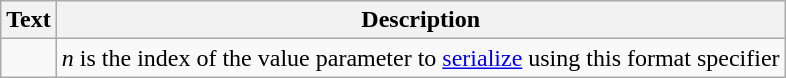<table class="wikitable col1center">
<tr>
<th>Text</th>
<th>Description</th>
</tr>
<tr>
<td></td>
<td><em>n</em> is the index of the value parameter to <a href='#'>serialize</a> using this format specifier</td>
</tr>
</table>
